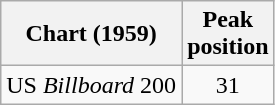<table class="wikitable sortable">
<tr>
<th>Chart (1959)</th>
<th>Peak<br>position</th>
</tr>
<tr>
<td align="left">US <em>Billboard</em> 200</td>
<td style="text-align:center;">31</td>
</tr>
</table>
